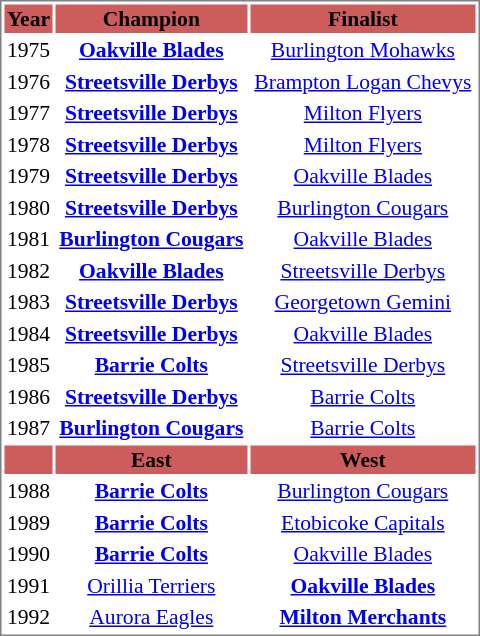<table cellpadding="0">
<tr align="left" style="vertical-align: top">
<td></td>
<td><br><table cellpadding="1" width="320px" style="font-size: 90%; border: 1px solid gray;">
<tr align="center">
<th style="background: #CD5C5C;" width="30"><strong>Year</strong></th>
<th style="background: #CD5C5C;"><strong>Champion</strong></th>
<th style="background: #CD5C5C;"><strong>Finalist</strong></th>
</tr>
<tr align="center">
<td>1975</td>
<td><strong><a href='#'>Oakville Blades</a></strong></td>
<td><a href='#'>Burlington Mohawks</a></td>
</tr>
<tr align="center">
<td>1976</td>
<td><strong><a href='#'>Streetsville Derbys</a></strong></td>
<td><a href='#'>Brampton Logan Chevys</a></td>
</tr>
<tr align="center">
<td>1977</td>
<td><strong><a href='#'>Streetsville Derbys</a></strong></td>
<td><a href='#'>Milton Flyers</a></td>
</tr>
<tr align="center">
<td>1978</td>
<td><strong><a href='#'>Streetsville Derbys</a></strong></td>
<td><a href='#'>Milton Flyers</a></td>
</tr>
<tr align="center">
<td>1979</td>
<td><strong><a href='#'>Streetsville Derbys</a></strong></td>
<td><a href='#'>Oakville Blades</a></td>
</tr>
<tr align="center">
<td>1980</td>
<td><strong><a href='#'>Streetsville Derbys</a></strong></td>
<td><a href='#'>Burlington Cougars</a></td>
</tr>
<tr align="center">
<td>1981</td>
<td><strong><a href='#'>Burlington Cougars</a></strong></td>
<td><a href='#'>Oakville Blades</a></td>
</tr>
<tr align="center">
<td>1982</td>
<td><strong><a href='#'>Oakville Blades</a></strong></td>
<td><a href='#'>Streetsville Derbys</a></td>
</tr>
<tr align="center">
<td>1983</td>
<td><strong><a href='#'>Streetsville Derbys</a></strong></td>
<td><a href='#'>Georgetown Gemini</a></td>
</tr>
<tr align="center">
<td>1984</td>
<td><strong><a href='#'>Streetsville Derbys</a></strong></td>
<td><a href='#'>Oakville Blades</a></td>
</tr>
<tr align="center">
<td>1985</td>
<td><strong><a href='#'>Barrie Colts</a></strong></td>
<td><a href='#'>Streetsville Derbys</a></td>
</tr>
<tr align="center">
<td>1986</td>
<td><strong><a href='#'>Streetsville Derbys</a></strong></td>
<td><a href='#'>Barrie Colts</a></td>
</tr>
<tr align="center">
<td>1987</td>
<td><strong><a href='#'>Burlington Cougars</a></strong></td>
<td><a href='#'>Barrie Colts</a></td>
</tr>
<tr align="center">
<th style="background: #CD5C5C;"></th>
<th style="background: #CD5C5C;"><strong>East</strong></th>
<th style="background: #CD5C5C;"><strong>West</strong></th>
</tr>
<tr align="center">
<td>1988</td>
<td><strong><a href='#'>Barrie Colts</a></strong></td>
<td><a href='#'>Burlington Cougars</a></td>
</tr>
<tr align="center">
<td>1989</td>
<td><strong><a href='#'>Barrie Colts</a></strong></td>
<td><a href='#'>Etobicoke Capitals</a></td>
</tr>
<tr align="center">
<td>1990</td>
<td><strong><a href='#'>Barrie Colts</a></strong></td>
<td><a href='#'>Oakville Blades</a></td>
</tr>
<tr align="center">
<td>1991</td>
<td><a href='#'>Orillia Terriers</a></td>
<td><strong><a href='#'>Oakville Blades</a></strong></td>
</tr>
<tr align="center">
<td>1992</td>
<td><a href='#'>Aurora Eagles</a></td>
<td><strong><a href='#'>Milton Merchants</a></strong></td>
</tr>
</table>
</td>
</tr>
</table>
